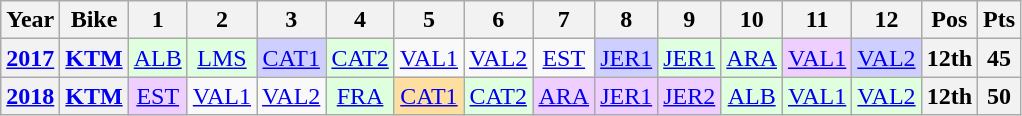<table class="wikitable" style="text-align:center">
<tr>
<th>Year</th>
<th>Bike</th>
<th>1</th>
<th>2</th>
<th>3</th>
<th>4</th>
<th>5</th>
<th>6</th>
<th>7</th>
<th>8</th>
<th>9</th>
<th>10</th>
<th>11</th>
<th>12</th>
<th>Pos</th>
<th>Pts</th>
</tr>
<tr>
<th><a href='#'>2017</a></th>
<th><a href='#'>KTM</a></th>
<td style="background:#dfffdf;"><a href='#'>ALB</a><br></td>
<td style="background:#dfffdf;"><a href='#'>LMS</a><br></td>
<td style="background:#cfcfff;"><a href='#'>CAT1</a><br></td>
<td style="background:#dfffdf;"><a href='#'>CAT2</a><br></td>
<td><a href='#'>VAL1</a></td>
<td><a href='#'>VAL2</a></td>
<td><a href='#'>EST</a></td>
<td style="background:#cfcfff;"><a href='#'>JER1</a><br></td>
<td style="background:#dfffdf;"><a href='#'>JER1</a><br></td>
<td style="background:#dfffdf;"><a href='#'>ARA</a><br></td>
<td style="background:#efcfff;"><a href='#'>VAL1</a><br></td>
<td style="background:#cfcfff;"><a href='#'>VAL2</a><br></td>
<th>12th</th>
<th>45</th>
</tr>
<tr>
<th><a href='#'>2018</a></th>
<th><a href='#'>KTM</a></th>
<td style="background:#efcfff;"><a href='#'>EST</a><br></td>
<td><a href='#'>VAL1</a></td>
<td><a href='#'>VAL2</a></td>
<td style="background:#dfffdf;"><a href='#'>FRA</a><br></td>
<td style="background:#ffdf9f;"><a href='#'>CAT1</a><br></td>
<td style="background:#dfffdf;"><a href='#'>CAT2</a><br></td>
<td style="background:#efcfff;"><a href='#'>ARA</a><br></td>
<td style="background:#efcfff;"><a href='#'>JER1</a><br></td>
<td style="background:#efcfff;"><a href='#'>JER2</a><br></td>
<td style="background:#dfffdf;"><a href='#'>ALB</a><br></td>
<td style="background:#dfffdf;"><a href='#'>VAL1</a><br></td>
<td style="background:#dfffdf;"><a href='#'>VAL2</a><br></td>
<th>12th</th>
<th>50</th>
</tr>
</table>
